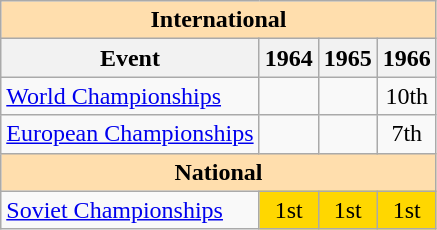<table class="wikitable" style="text-align:center">
<tr>
<th style="background-color: #ffdead; " colspan=4 align=center>International</th>
</tr>
<tr>
<th>Event</th>
<th>1964</th>
<th>1965</th>
<th>1966</th>
</tr>
<tr>
<td align=left><a href='#'>World Championships</a></td>
<td></td>
<td></td>
<td>10th</td>
</tr>
<tr>
<td align=left><a href='#'>European Championships</a></td>
<td></td>
<td></td>
<td>7th</td>
</tr>
<tr>
<th style="background-color: #ffdead; " colspan=4 align=center>National</th>
</tr>
<tr>
<td align=left><a href='#'>Soviet Championships</a></td>
<td bgcolor=gold>1st</td>
<td bgcolor=gold>1st</td>
<td bgcolor=gold>1st</td>
</tr>
</table>
